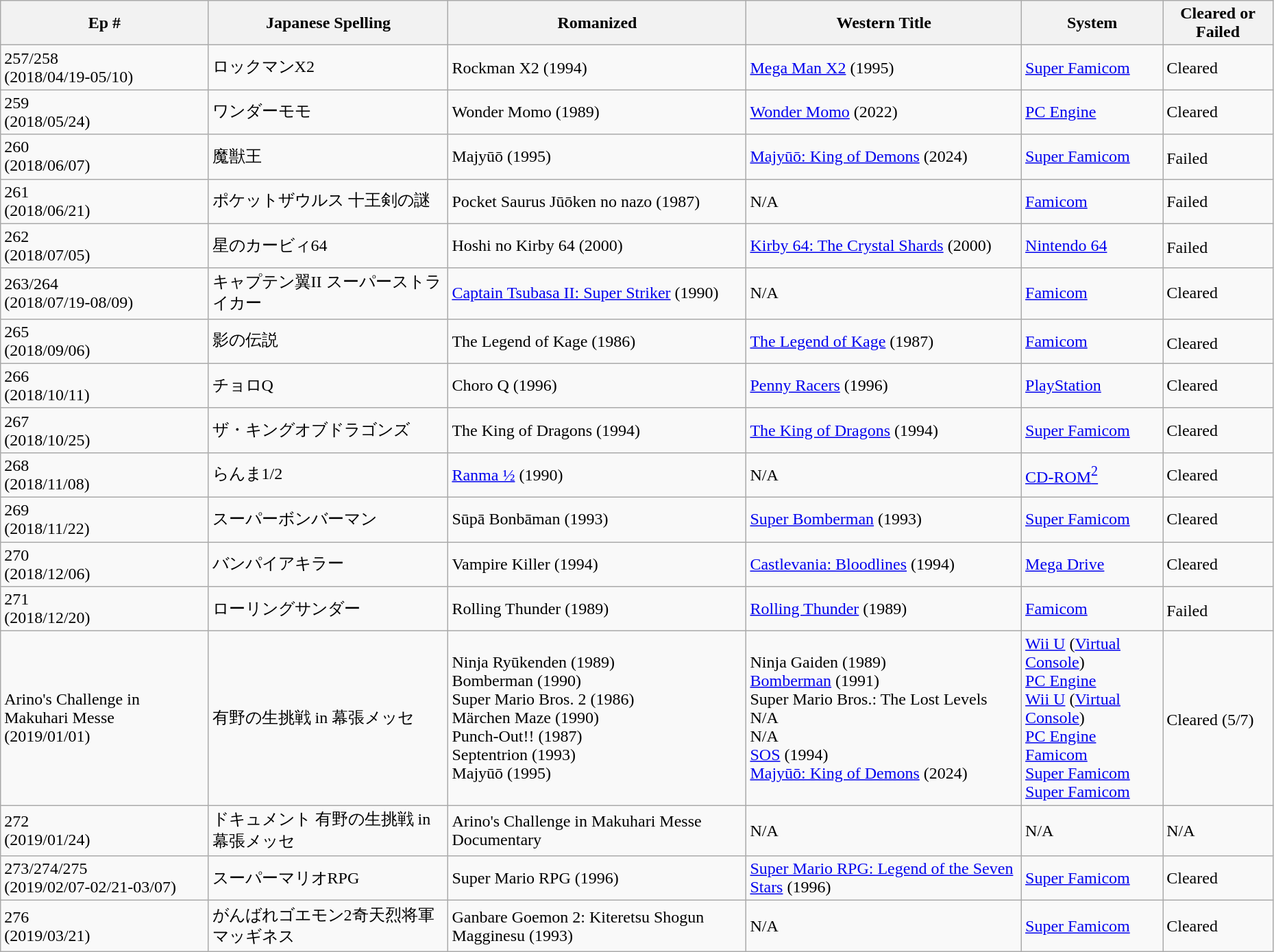<table class="wikitable" style="width:98%;">
<tr>
<th>Ep #</th>
<th>Japanese Spelling</th>
<th>Romanized</th>
<th>Western Title</th>
<th>System</th>
<th>Cleared or Failed</th>
</tr>
<tr>
<td>257/258<br>(2018/04/19-05/10)</td>
<td>ロックマンX2</td>
<td>Rockman X2 (1994)</td>
<td><a href='#'>Mega Man X2</a> (1995)</td>
<td><a href='#'>Super Famicom</a></td>
<td>Cleared</td>
</tr>
<tr>
<td>259<br>(2018/05/24)</td>
<td>ワンダーモモ</td>
<td>Wonder Momo (1989)</td>
<td><a href='#'>Wonder Momo</a> (2022)</td>
<td><a href='#'>PC Engine</a></td>
<td>Cleared</td>
</tr>
<tr>
<td>260<br>(2018/06/07)</td>
<td>魔獣王</td>
<td>Majyūō (1995)</td>
<td><a href='#'>Majyūō: King of Demons</a> (2024)</td>
<td><a href='#'>Super Famicom</a></td>
<td>Failed<sup></sup></td>
</tr>
<tr>
<td>261<br>(2018/06/21)</td>
<td>ポケットザウルス 十王剣の謎</td>
<td>Pocket Saurus Jūōken no nazo (1987)</td>
<td>N/A</td>
<td><a href='#'>Famicom</a></td>
<td>Failed</td>
</tr>
<tr>
<td>262<br>(2018/07/05)</td>
<td>星のカービィ64</td>
<td>Hoshi no Kirby 64 (2000)</td>
<td><a href='#'>Kirby 64: The Crystal Shards</a> (2000)</td>
<td><a href='#'>Nintendo 64</a></td>
<td>Failed<sup></sup></td>
</tr>
<tr>
<td>263/264<br> (2018/07/19-08/09)</td>
<td>キャプテン翼II スーパーストライカー</td>
<td><a href='#'>Captain Tsubasa II: Super Striker</a> (1990)</td>
<td>N/A</td>
<td><a href='#'>Famicom</a></td>
<td>Cleared</td>
</tr>
<tr>
<td>265<br>(2018/09/06)</td>
<td>影の伝説</td>
<td>The Legend of Kage (1986)</td>
<td><a href='#'>The Legend of Kage</a> (1987)</td>
<td><a href='#'>Famicom</a></td>
<td>Cleared<sup></sup></td>
</tr>
<tr>
<td>266<br>(2018/10/11)</td>
<td>チョロQ</td>
<td>Choro Q (1996)</td>
<td><a href='#'>Penny Racers</a> (1996)</td>
<td><a href='#'>PlayStation</a></td>
<td>Cleared</td>
</tr>
<tr>
<td>267<br>(2018/10/25)</td>
<td>ザ・キングオブドラゴンズ</td>
<td>The King of Dragons (1994)</td>
<td><a href='#'>The King of Dragons</a> (1994)</td>
<td><a href='#'>Super Famicom</a></td>
<td>Cleared</td>
</tr>
<tr>
<td>268<br>(2018/11/08)</td>
<td>らんま1/2</td>
<td><a href='#'>Ranma ½</a> (1990)</td>
<td>N/A</td>
<td><a href='#'>CD-ROM<sup>2</sup></a></td>
<td>Cleared</td>
</tr>
<tr>
<td>269<br>(2018/11/22)</td>
<td>スーパーボンバーマン</td>
<td>Sūpā Bonbāman (1993)</td>
<td><a href='#'>Super Bomberman</a> (1993)</td>
<td><a href='#'>Super Famicom</a></td>
<td>Cleared</td>
</tr>
<tr>
<td>270<br>(2018/12/06)</td>
<td>バンパイアキラー</td>
<td>Vampire Killer (1994)</td>
<td><a href='#'>Castlevania: Bloodlines</a> (1994)</td>
<td><a href='#'>Mega Drive</a></td>
<td>Cleared</td>
</tr>
<tr>
<td>271<br>(2018/12/20)</td>
<td>ローリングサンダー</td>
<td>Rolling Thunder (1989)</td>
<td><a href='#'>Rolling Thunder</a> (1989)</td>
<td><a href='#'>Famicom</a></td>
<td>Failed<sup></sup></td>
</tr>
<tr>
<td>Arino's Challenge in Makuhari Messe<br>(2019/01/01)</td>
<td>有野の生挑戦 in 幕張メッセ</td>
<td>Ninja Ryūkenden (1989)<br>Bomberman (1990)<br>Super Mario Bros. 2 (1986)<br>Märchen Maze (1990)<br>Punch-Out!! (1987)<br>Septentrion (1993)<br>Majyūō (1995)</td>
<td>Ninja Gaiden (1989)<br><a href='#'>Bomberman</a> (1991)<br>Super Mario Bros.: The Lost Levels<br>N/A<br>N/A<br><a href='#'>SOS</a> (1994)<br><a href='#'>Majyūō: King of Demons</a> (2024)</td>
<td><a href='#'>Wii U</a> (<a href='#'>Virtual Console</a>)<br><a href='#'>PC Engine</a><br><a href='#'>Wii U</a> (<a href='#'>Virtual Console</a>)<br><a href='#'>PC Engine</a><br><a href='#'>Famicom</a><br><a href='#'>Super Famicom</a><br><a href='#'>Super Famicom</a></td>
<td>Cleared (5/7)<sup></sup></td>
</tr>
<tr>
<td>272<br>(2019/01/24)</td>
<td>ドキュメント 有野の生挑戦 in 幕張メッセ</td>
<td>Arino's Challenge in Makuhari Messe Documentary</td>
<td>N/A</td>
<td>N/A</td>
<td>N/A</td>
</tr>
<tr>
<td>273/274/275<br>(2019/02/07-02/21-03/07)</td>
<td>スーパーマリオRPG</td>
<td>Super Mario RPG (1996)</td>
<td><a href='#'>Super Mario RPG: Legend of the Seven Stars</a> (1996)</td>
<td><a href='#'>Super Famicom</a></td>
<td>Cleared</td>
</tr>
<tr>
<td>276<br>(2019/03/21)</td>
<td>がんばれゴエモン2奇天烈将軍マッギネス</td>
<td>Ganbare Goemon 2: Kiteretsu Shogun Magginesu (1993)</td>
<td>N/A</td>
<td><a href='#'>Super Famicom</a></td>
<td>Cleared</td>
</tr>
</table>
